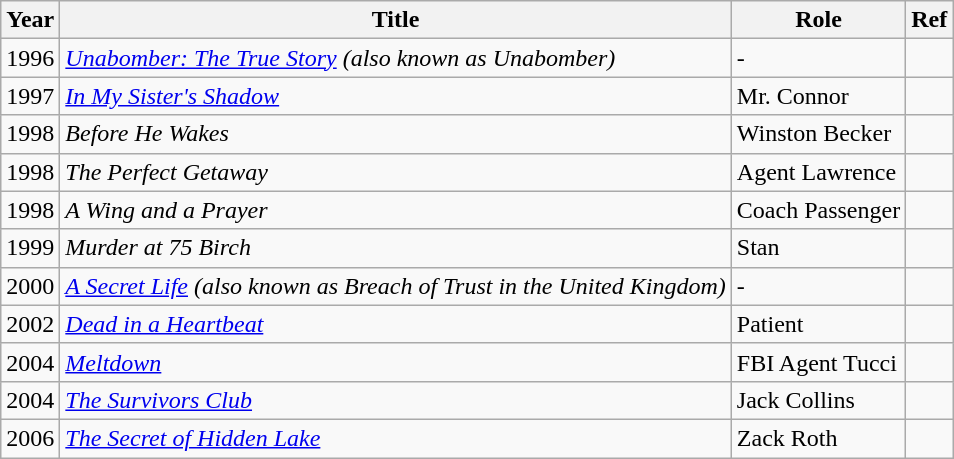<table class="wikitable">
<tr>
<th>Year</th>
<th>Title</th>
<th>Role</th>
<th>Ref</th>
</tr>
<tr>
<td>1996</td>
<td><em><a href='#'>Unabomber: The True Story</a> (also known as Unabomber)</em></td>
<td>-</td>
<td></td>
</tr>
<tr>
<td>1997</td>
<td><em><a href='#'>In My Sister's Shadow</a></em></td>
<td>Mr. Connor</td>
<td></td>
</tr>
<tr>
<td>1998</td>
<td><em>Before He Wakes</em></td>
<td>Winston Becker</td>
<td></td>
</tr>
<tr>
<td>1998</td>
<td><em>The Perfect Getaway</em></td>
<td>Agent Lawrence</td>
<td></td>
</tr>
<tr>
<td>1998</td>
<td><em>A Wing and a Prayer</em></td>
<td>Coach Passenger</td>
<td></td>
</tr>
<tr>
<td>1999</td>
<td><em>Murder at 75 Birch</em></td>
<td>Stan</td>
<td></td>
</tr>
<tr>
<td>2000</td>
<td><em><a href='#'>A Secret Life</a> (also known as Breach of Trust in the United Kingdom)</em></td>
<td>-</td>
<td></td>
</tr>
<tr>
<td>2002</td>
<td><em><a href='#'>Dead in a Heartbeat</a></em></td>
<td>Patient</td>
<td></td>
</tr>
<tr>
<td>2004</td>
<td><a href='#'><em>Meltdown</em></a></td>
<td>FBI Agent Tucci</td>
<td></td>
</tr>
<tr>
<td>2004</td>
<td><a href='#'><em>The Survivors Club</em></a></td>
<td>Jack Collins</td>
<td></td>
</tr>
<tr>
<td>2006</td>
<td><em><a href='#'>The Secret of Hidden Lake</a></em></td>
<td>Zack Roth</td>
<td></td>
</tr>
</table>
